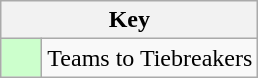<table class="wikitable" style="text-align: center;">
<tr>
<th colspan=2>Key</th>
</tr>
<tr>
<td style="background:#ccffcc; width:20px;"></td>
<td align=left>Teams to Tiebreakers</td>
</tr>
</table>
